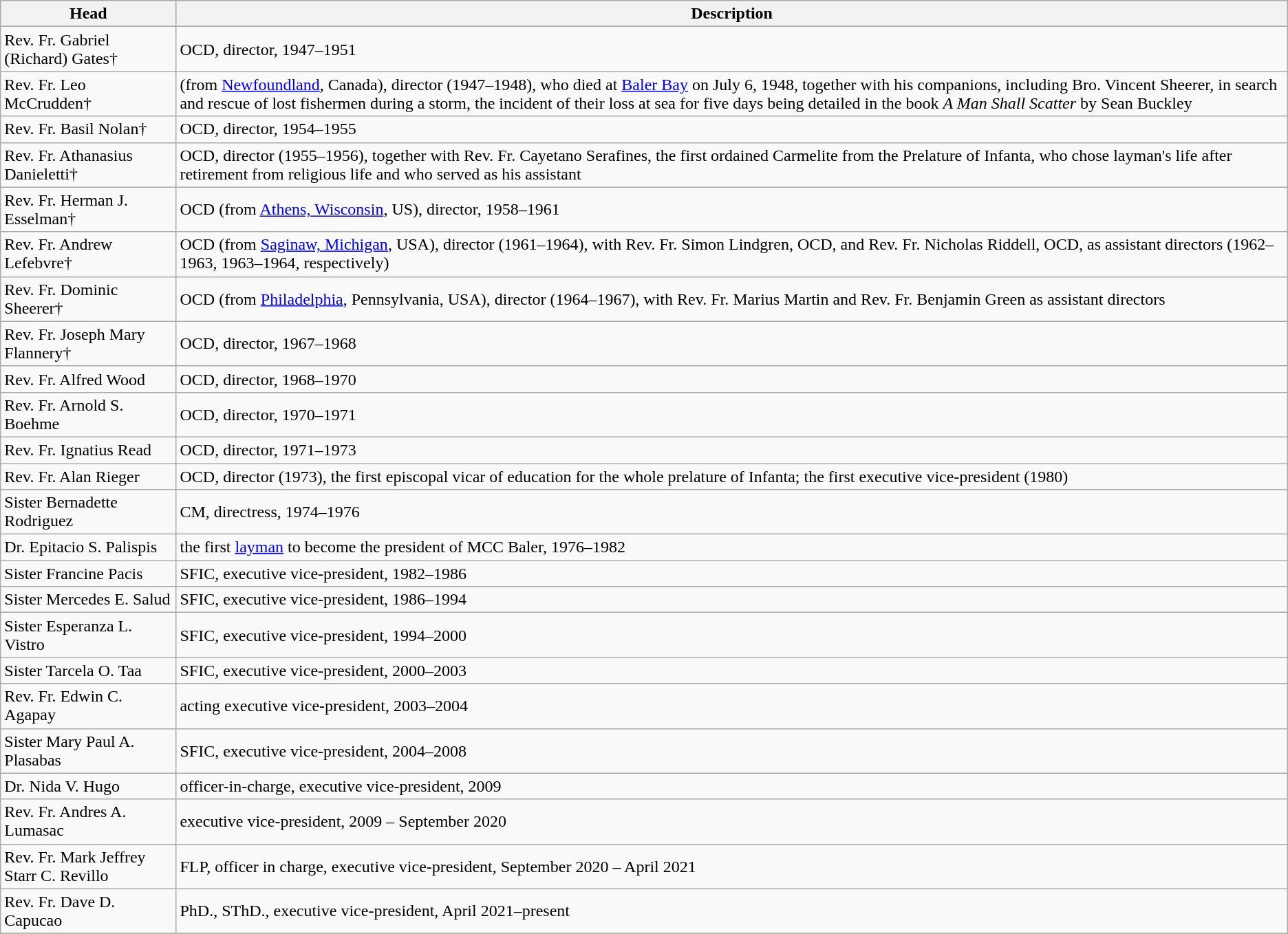<table class="wikitable">
<tr>
<th>Head</th>
<th>Description</th>
</tr>
<tr>
<td>Rev. Fr. Gabriel (Richard) Gates†</td>
<td>OCD, director, 1947–1951</td>
</tr>
<tr>
<td>Rev. Fr. Leo McCrudden†</td>
<td>(from <a href='#'>Newfoundland</a>, Canada), director (1947–1948), who died at <a href='#'>Baler Bay</a> on July 6, 1948, together with his companions, including Bro. Vincent Sheerer, in search and rescue of lost fishermen during a storm, the incident of their loss at sea for five days being detailed in the book <em>A Man Shall Scatter</em> by Sean Buckley</td>
</tr>
<tr>
<td>Rev. Fr. Basil Nolan†</td>
<td>OCD, director, 1954–1955</td>
</tr>
<tr>
<td>Rev. Fr. Athanasius Danieletti†</td>
<td>OCD, director (1955–1956), together with Rev. Fr. Cayetano Serafines, the first ordained Carmelite from the Prelature of Infanta, who chose layman's life after retirement from religious life and who served as his assistant</td>
</tr>
<tr>
<td>Rev. Fr. Herman J. Esselman†</td>
<td>OCD (from <a href='#'>Athens, Wisconsin</a>, US), director, 1958–1961</td>
</tr>
<tr>
<td>Rev. Fr. Andrew Lefebvre†</td>
<td>OCD (from <a href='#'>Saginaw, Michigan</a>, USA), director (1961–1964), with Rev. Fr. Simon Lindgren, OCD, and Rev. Fr. Nicholas Riddell, OCD, as assistant directors (1962–1963, 1963–1964, respectively)</td>
</tr>
<tr>
<td>Rev. Fr. Dominic Sheerer†</td>
<td>OCD (from <a href='#'>Philadelphia</a>, Pennsylvania, USA), director (1964–1967), with Rev. Fr. Marius Martin and Rev. Fr. Benjamin Green as assistant directors</td>
</tr>
<tr>
<td>Rev. Fr. Joseph Mary Flannery†</td>
<td>OCD, director, 1967–1968</td>
</tr>
<tr>
<td>Rev. Fr. Alfred Wood</td>
<td>OCD, director, 1968–1970</td>
</tr>
<tr>
<td>Rev. Fr. Arnold S. Boehme</td>
<td>OCD, director, 1970–1971</td>
</tr>
<tr>
<td>Rev. Fr. Ignatius Read</td>
<td>OCD, director, 1971–1973</td>
</tr>
<tr>
<td>Rev. Fr. Alan Rieger</td>
<td>OCD, director (1973), the first episcopal vicar of education for the whole prelature of Infanta; the first executive vice-president (1980)</td>
</tr>
<tr>
<td>Sister Bernadette Rodriguez</td>
<td>CM, directress, 1974–1976</td>
</tr>
<tr>
<td>Dr. Epitacio S. Palispis</td>
<td>the first <a href='#'>layman</a> to become the president of MCC Baler, 1976–1982</td>
</tr>
<tr>
<td>Sister Francine Pacis</td>
<td>SFIC, executive vice-president, 1982–1986</td>
</tr>
<tr>
<td>Sister Mercedes E. Salud</td>
<td>SFIC, executive vice-president, 1986–1994</td>
</tr>
<tr>
<td>Sister Esperanza L. Vistro</td>
<td>SFIC, executive vice-president, 1994–2000</td>
</tr>
<tr>
<td>Sister Tarcela O. Taa</td>
<td>SFIC, executive vice-president, 2000–2003</td>
</tr>
<tr>
<td>Rev. Fr. Edwin C. Agapay</td>
<td>acting executive vice-president, 2003–2004</td>
</tr>
<tr>
<td>Sister Mary Paul A. Plasabas</td>
<td>SFIC, executive vice-president, 2004–2008</td>
</tr>
<tr>
<td>Dr. Nida V. Hugo</td>
<td>officer-in-charge, executive vice-president, 2009</td>
</tr>
<tr>
<td>Rev. Fr. Andres A. Lumasac</td>
<td>executive vice-president, 2009 – September 2020</td>
</tr>
<tr>
<td>Rev. Fr. Mark Jeffrey Starr C. Revillo</td>
<td>FLP, officer in charge, executive vice-president, September 2020 – April 2021</td>
</tr>
<tr>
<td>Rev. Fr. Dave D. Capucao</td>
<td>PhD., SThD., executive vice-president, April 2021–present</td>
</tr>
<tr>
</tr>
</table>
